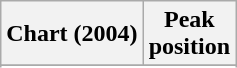<table class="wikitable sortable plainrowheaders" style="text-align:center">
<tr>
<th scope="col">Chart (2004)</th>
<th scope="col">Peak<br> position</th>
</tr>
<tr>
</tr>
<tr>
</tr>
<tr>
</tr>
</table>
